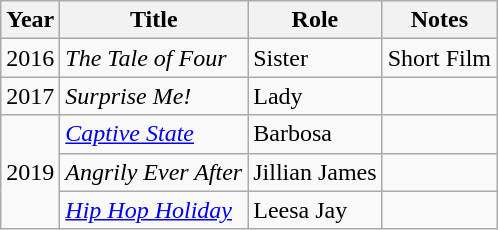<table class="wikitable sortable">
<tr>
<th>Year</th>
<th>Title</th>
<th>Role</th>
<th>Notes</th>
</tr>
<tr>
<td>2016</td>
<td><em>The Tale of Four</em></td>
<td>Sister</td>
<td>Short Film</td>
</tr>
<tr>
<td>2017</td>
<td><em>Surprise Me!</em></td>
<td>Lady</td>
<td></td>
</tr>
<tr>
<td rowspan="3">2019</td>
<td><em><a href='#'>Captive State</a></em></td>
<td>Barbosa</td>
<td></td>
</tr>
<tr>
<td><em>Angrily Ever After</em></td>
<td>Jillian James</td>
<td></td>
</tr>
<tr>
<td><em><a href='#'>Hip Hop Holiday</a></em></td>
<td>Leesa Jay</td>
<td></td>
</tr>
</table>
